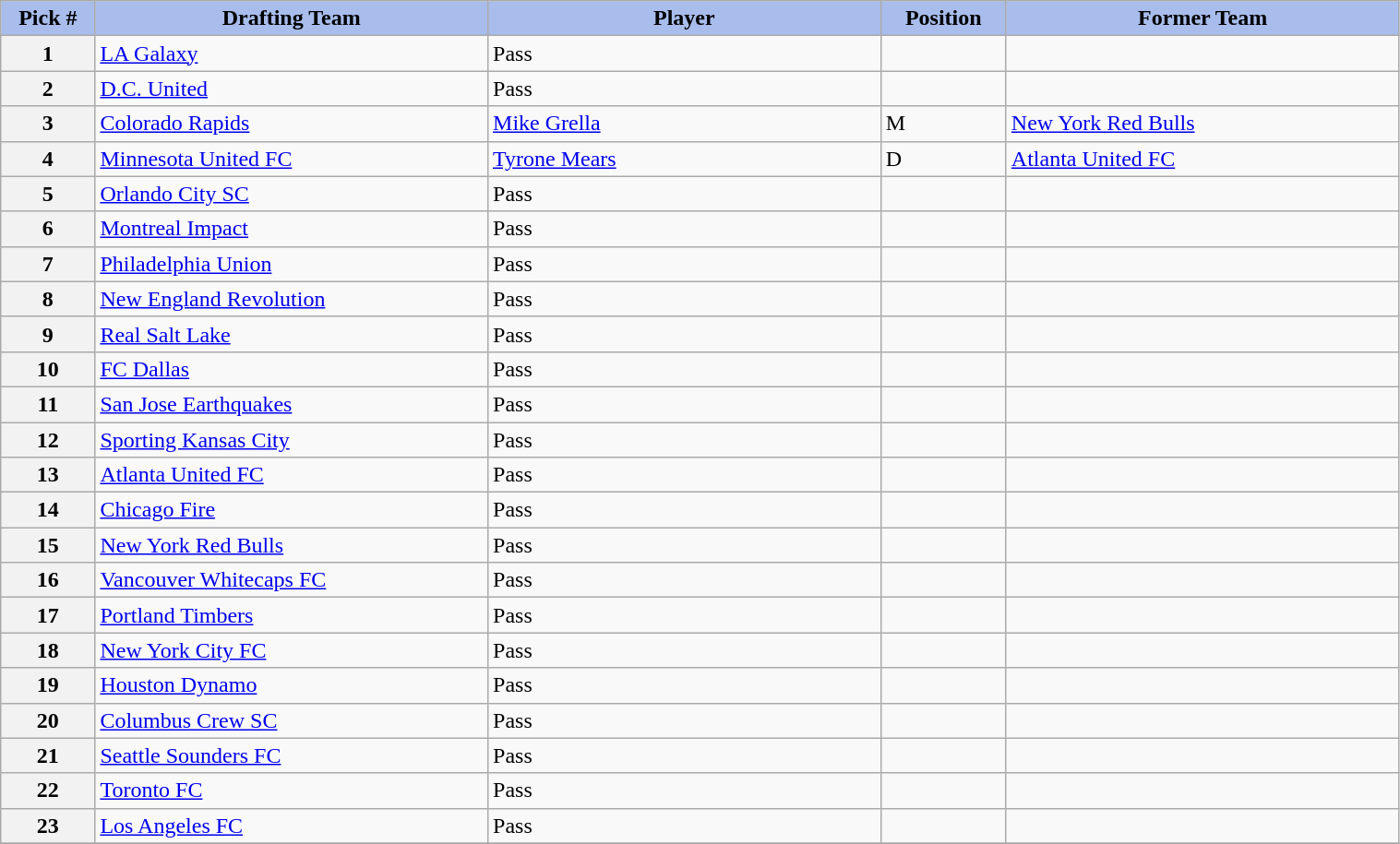<table class="wikitable sortable" style="width: 80%">
<tr>
<th style="background:#A8BDEC;" width=6%>Pick #</th>
<th width=25% style="background:#A8BDEC;">Drafting Team</th>
<th width=25% style="background:#A8BDEC;">Player</th>
<th width=8% style="background:#A8BDEC;">Position</th>
<th width=25% style="background:#A8BDEC;">Former Team</th>
</tr>
<tr>
<th>1</th>
<td><a href='#'>LA Galaxy</a></td>
<td>Pass</td>
<td></td>
<td></td>
</tr>
<tr>
<th>2</th>
<td><a href='#'>D.C. United</a></td>
<td>Pass</td>
<td></td>
<td></td>
</tr>
<tr>
<th>3</th>
<td><a href='#'>Colorado Rapids</a></td>
<td><a href='#'>Mike Grella</a></td>
<td>M</td>
<td><a href='#'>New York Red Bulls</a></td>
</tr>
<tr>
<th>4</th>
<td><a href='#'>Minnesota United FC</a></td>
<td><a href='#'>Tyrone Mears</a></td>
<td>D</td>
<td><a href='#'>Atlanta United FC</a></td>
</tr>
<tr>
<th>5</th>
<td><a href='#'>Orlando City SC</a></td>
<td>Pass</td>
<td></td>
<td></td>
</tr>
<tr>
<th>6</th>
<td><a href='#'>Montreal Impact</a></td>
<td>Pass</td>
<td></td>
<td></td>
</tr>
<tr>
<th>7</th>
<td><a href='#'>Philadelphia Union</a></td>
<td>Pass</td>
<td></td>
<td></td>
</tr>
<tr>
<th>8</th>
<td><a href='#'>New England Revolution</a></td>
<td>Pass</td>
<td></td>
<td></td>
</tr>
<tr>
<th>9</th>
<td><a href='#'>Real Salt Lake</a></td>
<td>Pass</td>
<td></td>
<td></td>
</tr>
<tr>
<th>10</th>
<td><a href='#'>FC Dallas</a></td>
<td>Pass</td>
<td></td>
<td></td>
</tr>
<tr>
<th>11</th>
<td><a href='#'>San Jose Earthquakes</a></td>
<td>Pass</td>
<td></td>
<td></td>
</tr>
<tr>
<th>12</th>
<td><a href='#'>Sporting Kansas City</a></td>
<td>Pass</td>
<td></td>
<td></td>
</tr>
<tr>
<th>13</th>
<td><a href='#'>Atlanta United FC</a></td>
<td>Pass</td>
<td></td>
<td></td>
</tr>
<tr>
<th>14</th>
<td><a href='#'>Chicago Fire</a></td>
<td>Pass</td>
<td></td>
<td></td>
</tr>
<tr>
<th>15</th>
<td><a href='#'>New York Red Bulls</a></td>
<td>Pass</td>
<td></td>
<td></td>
</tr>
<tr>
<th>16</th>
<td><a href='#'>Vancouver Whitecaps FC</a></td>
<td>Pass</td>
<td></td>
<td></td>
</tr>
<tr>
<th>17</th>
<td><a href='#'>Portland Timbers</a></td>
<td>Pass</td>
<td></td>
<td></td>
</tr>
<tr>
<th>18</th>
<td><a href='#'>New York City FC</a></td>
<td>Pass</td>
<td></td>
<td></td>
</tr>
<tr>
<th>19</th>
<td><a href='#'>Houston Dynamo</a></td>
<td>Pass</td>
<td></td>
<td></td>
</tr>
<tr>
<th>20</th>
<td><a href='#'>Columbus Crew SC</a></td>
<td>Pass</td>
<td></td>
<td></td>
</tr>
<tr>
<th>21</th>
<td><a href='#'>Seattle Sounders FC</a></td>
<td>Pass</td>
<td></td>
<td></td>
</tr>
<tr>
<th>22</th>
<td><a href='#'>Toronto FC</a></td>
<td>Pass</td>
<td></td>
<td></td>
</tr>
<tr>
<th>23</th>
<td><a href='#'>Los Angeles FC</a></td>
<td>Pass</td>
<td></td>
<td></td>
</tr>
<tr>
</tr>
</table>
